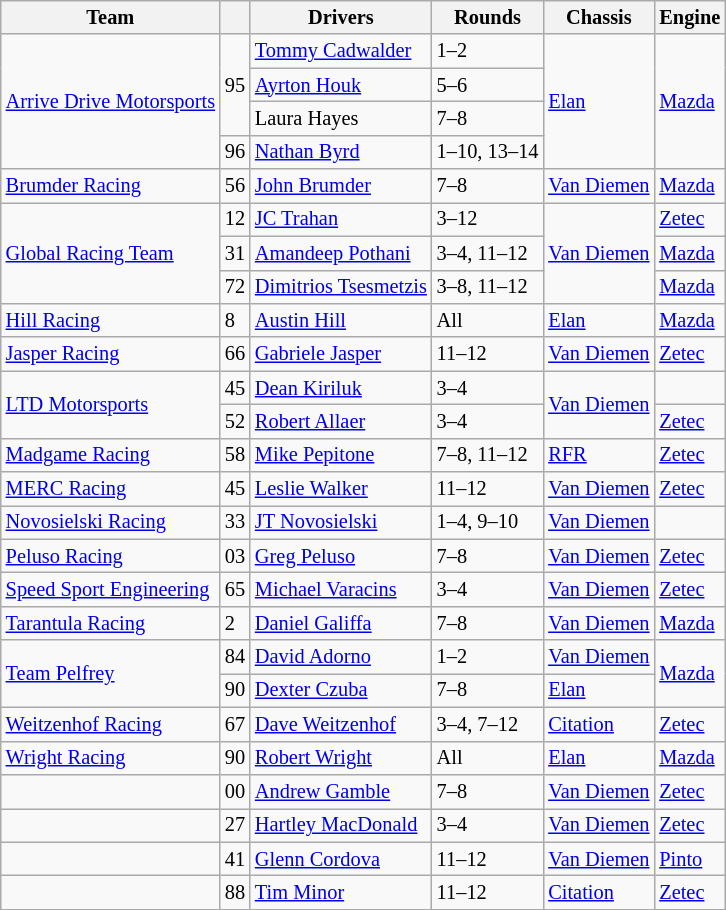<table class="wikitable sortable" style="font-size:85%;">
<tr>
<th>Team</th>
<th></th>
<th>Drivers</th>
<th>Rounds</th>
<th>Chassis</th>
<th>Engine</th>
</tr>
<tr>
<td rowspan=4> <a href='#'>Arrive Drive Motorsports</a></td>
<td rowspan=3>95</td>
<td> <a href='#'>Tommy Cadwalder</a></td>
<td>1–2</td>
<td rowspan=4><a href='#'>Elan</a></td>
<td rowspan=4><a href='#'>Mazda</a></td>
</tr>
<tr>
<td> <a href='#'>Ayrton Houk</a></td>
<td>5–6</td>
</tr>
<tr>
<td> Laura Hayes</td>
<td>7–8</td>
</tr>
<tr>
<td>96</td>
<td> <a href='#'>Nathan Byrd</a></td>
<td>1–10, 13–14</td>
</tr>
<tr>
<td> <a href='#'>Brumder Racing</a></td>
<td>56</td>
<td> <a href='#'>John Brumder</a></td>
<td>7–8</td>
<td><a href='#'>Van Diemen</a></td>
<td><a href='#'>Mazda</a></td>
</tr>
<tr>
<td rowspan=3> <a href='#'>Global Racing Team</a></td>
<td>12</td>
<td> <a href='#'>JC Trahan</a></td>
<td>3–12</td>
<td rowspan=3><a href='#'>Van Diemen</a></td>
<td><a href='#'>Zetec</a></td>
</tr>
<tr>
<td>31</td>
<td> <a href='#'>Amandeep Pothani</a></td>
<td>3–4, 11–12</td>
<td><a href='#'>Mazda</a></td>
</tr>
<tr>
<td>72</td>
<td> <a href='#'>Dimitrios Tsesmetzis</a></td>
<td>3–8, 11–12</td>
<td><a href='#'>Mazda</a></td>
</tr>
<tr>
<td> <a href='#'>Hill Racing</a></td>
<td>8</td>
<td> <a href='#'>Austin Hill</a></td>
<td>All</td>
<td><a href='#'>Elan</a></td>
<td><a href='#'>Mazda</a></td>
</tr>
<tr>
<td> <a href='#'>Jasper Racing</a></td>
<td>66</td>
<td> <a href='#'>Gabriele Jasper</a></td>
<td>11–12</td>
<td><a href='#'>Van Diemen</a></td>
<td><a href='#'>Zetec</a></td>
</tr>
<tr>
<td rowspan=2> <a href='#'>LTD Motorsports</a></td>
<td>45</td>
<td> <a href='#'>Dean Kiriluk</a></td>
<td>3–4</td>
<td rowspan=2><a href='#'>Van Diemen</a></td>
</tr>
<tr>
<td>52</td>
<td> <a href='#'>Robert Allaer</a></td>
<td>3–4</td>
<td><a href='#'>Zetec</a></td>
</tr>
<tr>
<td> <a href='#'>Madgame Racing</a></td>
<td>58</td>
<td> <a href='#'>Mike Pepitone</a></td>
<td>7–8, 11–12</td>
<td><a href='#'>RFR</a></td>
<td><a href='#'>Zetec</a></td>
</tr>
<tr>
<td> <a href='#'>MERC Racing</a></td>
<td>45</td>
<td> <a href='#'>Leslie Walker</a></td>
<td>11–12</td>
<td><a href='#'>Van Diemen</a></td>
<td><a href='#'>Zetec</a></td>
</tr>
<tr>
<td> <a href='#'>Novosielski Racing</a></td>
<td>33</td>
<td> <a href='#'>JT Novosielski</a></td>
<td>1–4, 9–10</td>
<td><a href='#'>Van Diemen</a></td>
<td></td>
</tr>
<tr>
<td> <a href='#'>Peluso Racing</a></td>
<td>03</td>
<td> <a href='#'>Greg Peluso</a></td>
<td>7–8</td>
<td><a href='#'>Van Diemen</a></td>
<td><a href='#'>Zetec</a></td>
</tr>
<tr>
<td> <a href='#'>Speed Sport Engineering</a></td>
<td>65</td>
<td> <a href='#'>Michael Varacins</a></td>
<td>3–4</td>
<td><a href='#'>Van Diemen</a></td>
<td><a href='#'>Zetec</a></td>
</tr>
<tr>
<td> <a href='#'>Tarantula Racing</a></td>
<td>2</td>
<td> <a href='#'>Daniel Galiffa</a></td>
<td>7–8</td>
<td><a href='#'>Van Diemen</a></td>
<td><a href='#'>Mazda</a></td>
</tr>
<tr>
<td rowspan=2> <a href='#'>Team Pelfrey</a></td>
<td>84</td>
<td> <a href='#'>David Adorno</a></td>
<td>1–2</td>
<td><a href='#'>Van Diemen</a></td>
<td rowspan=2><a href='#'>Mazda</a></td>
</tr>
<tr>
<td>90</td>
<td> <a href='#'>Dexter Czuba</a></td>
<td>7–8</td>
<td><a href='#'>Elan</a></td>
</tr>
<tr>
<td> <a href='#'>Weitzenhof Racing</a></td>
<td>67</td>
<td> <a href='#'>Dave Weitzenhof</a></td>
<td>3–4, 7–12</td>
<td><a href='#'>Citation</a></td>
<td><a href='#'>Zetec</a></td>
</tr>
<tr>
<td> <a href='#'>Wright Racing</a></td>
<td>90</td>
<td> <a href='#'>Robert Wright</a></td>
<td>All</td>
<td><a href='#'>Elan</a></td>
<td><a href='#'>Mazda</a></td>
</tr>
<tr>
<td></td>
<td>00</td>
<td> <a href='#'>Andrew Gamble</a></td>
<td>7–8</td>
<td><a href='#'>Van Diemen</a></td>
<td><a href='#'>Zetec</a></td>
</tr>
<tr>
<td></td>
<td>27</td>
<td> <a href='#'>Hartley MacDonald</a></td>
<td>3–4</td>
<td><a href='#'>Van Diemen</a></td>
<td><a href='#'>Zetec</a></td>
</tr>
<tr>
<td></td>
<td>41</td>
<td> <a href='#'>Glenn Cordova</a></td>
<td>11–12</td>
<td><a href='#'>Van Diemen</a></td>
<td><a href='#'>Pinto</a></td>
</tr>
<tr>
<td></td>
<td>88</td>
<td> <a href='#'>Tim Minor</a></td>
<td>11–12</td>
<td><a href='#'>Citation</a></td>
<td><a href='#'>Zetec</a></td>
</tr>
<tr>
</tr>
</table>
